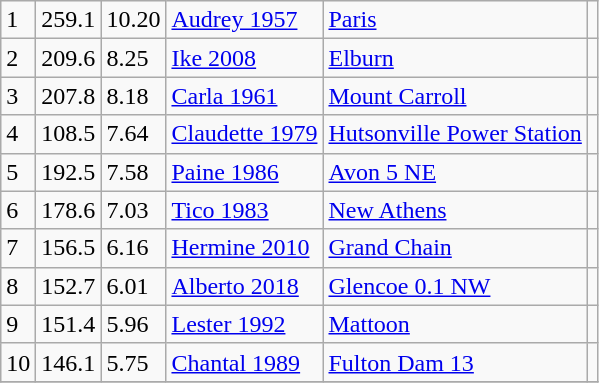<table class="wikitable">
<tr>
<td>1</td>
<td>259.1</td>
<td>10.20</td>
<td><a href='#'>Audrey 1957</a></td>
<td><a href='#'>Paris</a></td>
<td></td>
</tr>
<tr>
<td>2</td>
<td>209.6</td>
<td>8.25</td>
<td><a href='#'>Ike 2008</a></td>
<td><a href='#'>Elburn</a></td>
<td></td>
</tr>
<tr>
<td>3</td>
<td>207.8</td>
<td>8.18</td>
<td><a href='#'>Carla 1961</a></td>
<td><a href='#'>Mount Carroll</a></td>
<td></td>
</tr>
<tr>
<td>4</td>
<td>108.5</td>
<td>7.64</td>
<td><a href='#'>Claudette 1979</a></td>
<td><a href='#'>Hutsonville Power Station</a></td>
<td></td>
</tr>
<tr>
<td>5</td>
<td>192.5</td>
<td>7.58</td>
<td><a href='#'>Paine 1986</a></td>
<td><a href='#'>Avon 5 NE</a></td>
<td></td>
</tr>
<tr>
<td>6</td>
<td>178.6</td>
<td>7.03</td>
<td><a href='#'>Tico 1983</a></td>
<td><a href='#'>New Athens</a></td>
<td></td>
</tr>
<tr>
<td>7</td>
<td>156.5</td>
<td>6.16</td>
<td><a href='#'>Hermine 2010</a></td>
<td><a href='#'>Grand Chain</a></td>
<td></td>
</tr>
<tr>
<td>8</td>
<td>152.7</td>
<td>6.01</td>
<td><a href='#'>Alberto 2018</a></td>
<td><a href='#'>Glencoe 0.1 NW</a></td>
<td></td>
</tr>
<tr>
<td>9</td>
<td>151.4</td>
<td>5.96</td>
<td><a href='#'>Lester 1992</a></td>
<td><a href='#'>Mattoon</a></td>
<td></td>
</tr>
<tr>
<td>10</td>
<td>146.1</td>
<td>5.75</td>
<td><a href='#'>Chantal 1989</a></td>
<td><a href='#'>Fulton Dam 13</a></td>
<td></td>
</tr>
<tr>
</tr>
</table>
